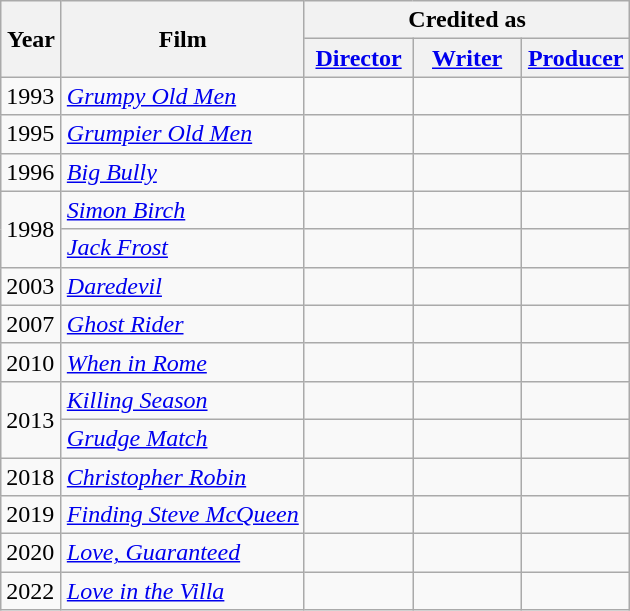<table class="wikitable">
<tr>
<th rowspan="2" width="33">Year</th>
<th rowspan="2">Film</th>
<th colspan="3">Credited as</th>
</tr>
<tr>
<th width=65><a href='#'>Director</a></th>
<th width=65><a href='#'>Writer</a></th>
<th width=65><a href='#'>Producer</a></th>
</tr>
<tr>
<td>1993</td>
<td align="left"><em><a href='#'>Grumpy Old Men</a></em></td>
<td></td>
<td></td>
<td></td>
</tr>
<tr>
<td>1995</td>
<td align="left"><em><a href='#'>Grumpier Old Men</a></em></td>
<td></td>
<td></td>
<td></td>
</tr>
<tr>
<td>1996</td>
<td align="left"><em><a href='#'>Big Bully</a></em></td>
<td></td>
<td></td>
<td></td>
</tr>
<tr>
<td rowspan="2">1998</td>
<td align="left"><em><a href='#'>Simon Birch</a></em></td>
<td></td>
<td></td>
<td></td>
</tr>
<tr>
<td align="left"><em><a href='#'>Jack Frost</a></em></td>
<td></td>
<td></td>
<td></td>
</tr>
<tr>
<td>2003</td>
<td align="left"><em><a href='#'>Daredevil</a></em></td>
<td></td>
<td></td>
<td></td>
</tr>
<tr>
<td>2007</td>
<td align="left"><em><a href='#'>Ghost Rider</a></em></td>
<td></td>
<td></td>
<td></td>
</tr>
<tr>
<td>2010</td>
<td align="left"><em><a href='#'>When in Rome</a></em></td>
<td></td>
<td></td>
<td></td>
</tr>
<tr>
<td rowspan=2>2013</td>
<td align="left"><em><a href='#'>Killing Season</a></em></td>
<td></td>
<td></td>
<td></td>
</tr>
<tr>
<td align="left"><em><a href='#'>Grudge Match</a></em></td>
<td></td>
<td></td>
<td></td>
</tr>
<tr>
<td>2018</td>
<td align="left"><em><a href='#'>Christopher Robin</a></em></td>
<td></td>
<td></td>
<td></td>
</tr>
<tr>
<td>2019</td>
<td align="left"><em><a href='#'>Finding Steve McQueen</a></em></td>
<td></td>
<td></td>
<td></td>
</tr>
<tr>
<td>2020</td>
<td><em><a href='#'>Love, Guaranteed</a></em></td>
<td></td>
<td></td>
<td></td>
</tr>
<tr>
<td>2022</td>
<td><em><a href='#'>Love in the Villa</a></em></td>
<td></td>
<td></td>
<td></td>
</tr>
</table>
